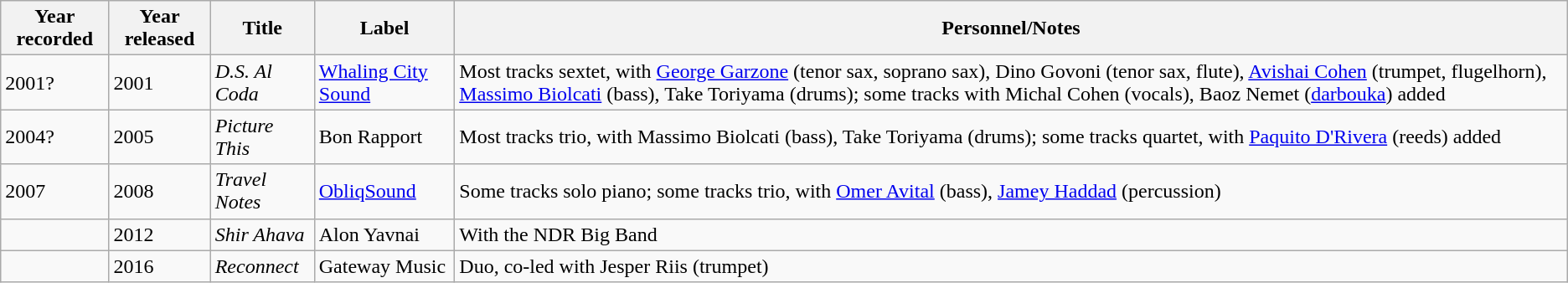<table class="wikitable sortable">
<tr>
<th>Year recorded</th>
<th>Year released</th>
<th>Title</th>
<th>Label</th>
<th>Personnel/Notes</th>
</tr>
<tr>
<td>2001?</td>
<td>2001</td>
<td><em>D.S. Al Coda</em></td>
<td><a href='#'>Whaling City Sound</a></td>
<td>Most tracks sextet, with <a href='#'>George Garzone</a> (tenor sax, soprano sax), Dino Govoni (tenor sax, flute), <a href='#'>Avishai Cohen</a> (trumpet, flugelhorn), <a href='#'>Massimo Biolcati</a> (bass), Take Toriyama (drums); some tracks with Michal Cohen (vocals), Baoz Nemet (<a href='#'>darbouka</a>) added</td>
</tr>
<tr>
<td>2004?</td>
<td>2005</td>
<td><em>Picture This</em></td>
<td>Bon Rapport</td>
<td>Most tracks trio, with Massimo Biolcati (bass), Take Toriyama (drums); some tracks quartet, with <a href='#'>Paquito D'Rivera</a> (reeds) added</td>
</tr>
<tr>
<td>2007</td>
<td>2008</td>
<td><em>Travel Notes</em></td>
<td><a href='#'>ObliqSound</a></td>
<td>Some tracks solo piano; some tracks trio, with <a href='#'>Omer Avital</a> (bass), <a href='#'>Jamey Haddad</a> (percussion)</td>
</tr>
<tr>
<td></td>
<td>2012</td>
<td><em>Shir Ahava</em></td>
<td>Alon Yavnai</td>
<td>With the NDR Big Band</td>
</tr>
<tr>
<td></td>
<td>2016</td>
<td><em>Reconnect</em></td>
<td>Gateway Music</td>
<td>Duo, co-led with Jesper Riis (trumpet)</td>
</tr>
</table>
